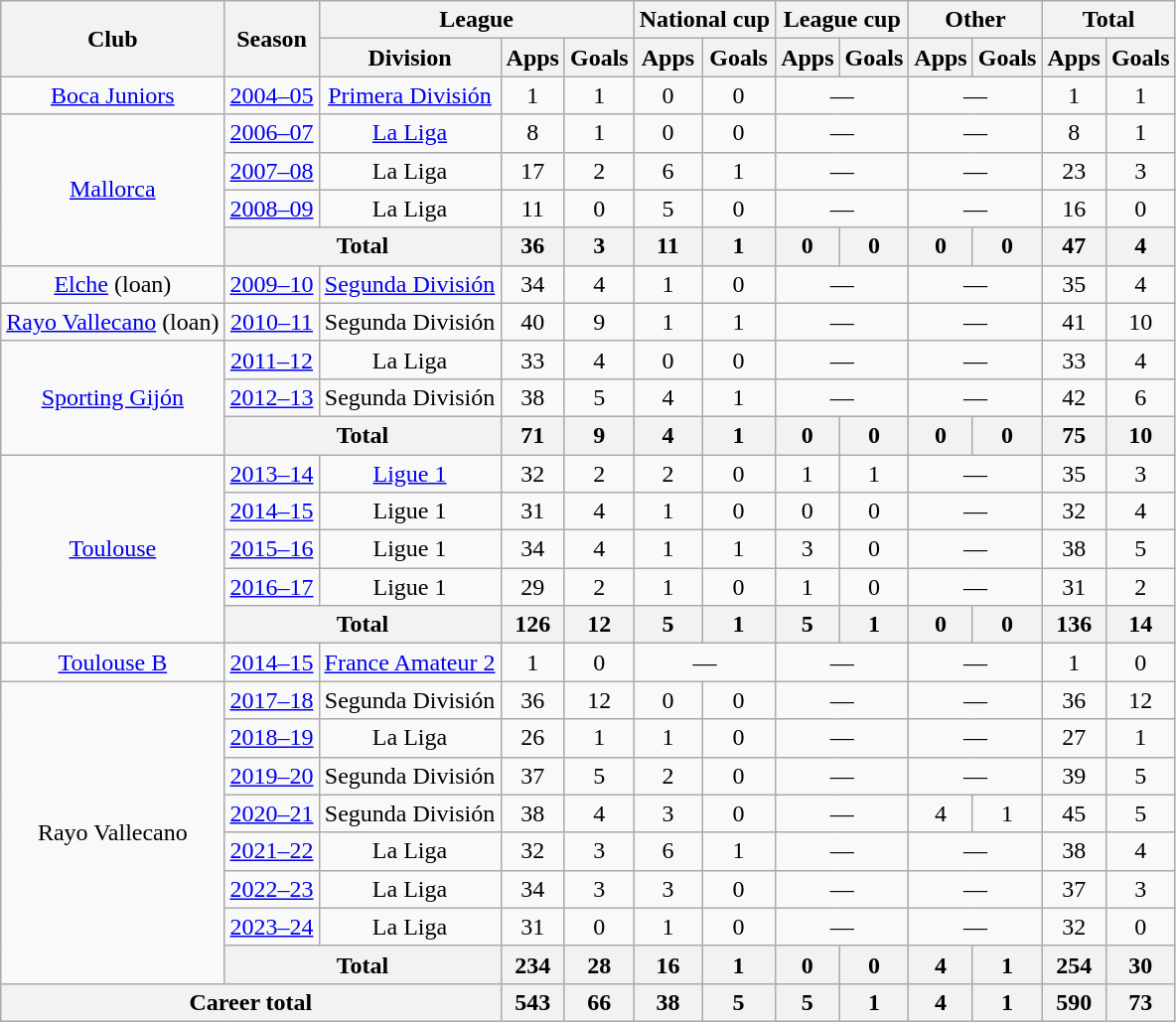<table class="wikitable" style="text-align:center">
<tr>
<th rowspan="2">Club</th>
<th rowspan="2">Season</th>
<th colspan="3">League</th>
<th colspan="2">National cup</th>
<th colspan="2">League cup</th>
<th colspan="2">Other</th>
<th colspan="2">Total</th>
</tr>
<tr>
<th>Division</th>
<th>Apps</th>
<th>Goals</th>
<th>Apps</th>
<th>Goals</th>
<th>Apps</th>
<th>Goals</th>
<th>Apps</th>
<th>Goals</th>
<th>Apps</th>
<th>Goals</th>
</tr>
<tr>
<td><a href='#'>Boca Juniors</a></td>
<td><a href='#'>2004–05</a></td>
<td><a href='#'>Primera División</a></td>
<td>1</td>
<td>1</td>
<td>0</td>
<td>0</td>
<td colspan="2">—</td>
<td colspan="2">—</td>
<td>1</td>
<td>1</td>
</tr>
<tr>
<td rowspan="4"><a href='#'>Mallorca</a></td>
<td><a href='#'>2006–07</a></td>
<td><a href='#'>La Liga</a></td>
<td>8</td>
<td>1</td>
<td>0</td>
<td>0</td>
<td colspan="2">—</td>
<td colspan="2">—</td>
<td>8</td>
<td>1</td>
</tr>
<tr>
<td><a href='#'>2007–08</a></td>
<td>La Liga</td>
<td>17</td>
<td>2</td>
<td>6</td>
<td>1</td>
<td colspan="2">—</td>
<td colspan="2">—</td>
<td>23</td>
<td>3</td>
</tr>
<tr>
<td><a href='#'>2008–09</a></td>
<td>La Liga</td>
<td>11</td>
<td>0</td>
<td>5</td>
<td>0</td>
<td colspan="2">—</td>
<td colspan="2">—</td>
<td>16</td>
<td>0</td>
</tr>
<tr>
<th colspan="2">Total</th>
<th>36</th>
<th>3</th>
<th>11</th>
<th>1</th>
<th>0</th>
<th>0</th>
<th>0</th>
<th>0</th>
<th>47</th>
<th>4</th>
</tr>
<tr>
<td><a href='#'>Elche</a> (loan)</td>
<td><a href='#'>2009–10</a></td>
<td><a href='#'>Segunda División</a></td>
<td>34</td>
<td>4</td>
<td>1</td>
<td>0</td>
<td colspan="2">—</td>
<td colspan="2">—</td>
<td>35</td>
<td>4</td>
</tr>
<tr>
<td><a href='#'>Rayo Vallecano</a> (loan)</td>
<td><a href='#'>2010–11</a></td>
<td>Segunda División</td>
<td>40</td>
<td>9</td>
<td>1</td>
<td>1</td>
<td colspan="2">—</td>
<td colspan="2">—</td>
<td>41</td>
<td>10</td>
</tr>
<tr>
<td rowspan="3"><a href='#'>Sporting Gijón</a></td>
<td><a href='#'>2011–12</a></td>
<td>La Liga</td>
<td>33</td>
<td>4</td>
<td>0</td>
<td>0</td>
<td colspan="2">—</td>
<td colspan="2">—</td>
<td>33</td>
<td>4</td>
</tr>
<tr>
<td><a href='#'>2012–13</a></td>
<td>Segunda División</td>
<td>38</td>
<td>5</td>
<td>4</td>
<td>1</td>
<td colspan="2">—</td>
<td colspan="2">—</td>
<td>42</td>
<td>6</td>
</tr>
<tr>
<th colspan="2">Total</th>
<th>71</th>
<th>9</th>
<th>4</th>
<th>1</th>
<th>0</th>
<th>0</th>
<th>0</th>
<th>0</th>
<th>75</th>
<th>10</th>
</tr>
<tr>
<td rowspan="5"><a href='#'>Toulouse</a></td>
<td><a href='#'>2013–14</a></td>
<td><a href='#'>Ligue 1</a></td>
<td>32</td>
<td>2</td>
<td>2</td>
<td>0</td>
<td>1</td>
<td>1</td>
<td colspan="2">—</td>
<td>35</td>
<td>3</td>
</tr>
<tr>
<td><a href='#'>2014–15</a></td>
<td>Ligue 1</td>
<td>31</td>
<td>4</td>
<td>1</td>
<td>0</td>
<td>0</td>
<td>0</td>
<td colspan="2">—</td>
<td>32</td>
<td>4</td>
</tr>
<tr>
<td><a href='#'>2015–16</a></td>
<td>Ligue 1</td>
<td>34</td>
<td>4</td>
<td>1</td>
<td>1</td>
<td>3</td>
<td>0</td>
<td colspan="2">—</td>
<td>38</td>
<td>5</td>
</tr>
<tr>
<td><a href='#'>2016–17</a></td>
<td>Ligue 1</td>
<td>29</td>
<td>2</td>
<td>1</td>
<td>0</td>
<td>1</td>
<td>0</td>
<td colspan="2">—</td>
<td>31</td>
<td>2</td>
</tr>
<tr>
<th colspan="2">Total</th>
<th>126</th>
<th>12</th>
<th>5</th>
<th>1</th>
<th>5</th>
<th>1</th>
<th>0</th>
<th>0</th>
<th>136</th>
<th>14</th>
</tr>
<tr>
<td><a href='#'>Toulouse B</a></td>
<td><a href='#'>2014–15</a></td>
<td><a href='#'>France Amateur 2</a></td>
<td>1</td>
<td>0</td>
<td colspan="2">—</td>
<td colspan="2">—</td>
<td colspan="2">—</td>
<td>1</td>
<td>0</td>
</tr>
<tr>
<td rowspan="8">Rayo Vallecano</td>
<td><a href='#'>2017–18</a></td>
<td>Segunda División</td>
<td>36</td>
<td>12</td>
<td>0</td>
<td>0</td>
<td colspan="2">—</td>
<td colspan="2">—</td>
<td>36</td>
<td>12</td>
</tr>
<tr>
<td><a href='#'>2018–19</a></td>
<td>La Liga</td>
<td>26</td>
<td>1</td>
<td>1</td>
<td>0</td>
<td colspan="2">—</td>
<td colspan="2">—</td>
<td>27</td>
<td>1</td>
</tr>
<tr>
<td><a href='#'>2019–20</a></td>
<td>Segunda División</td>
<td>37</td>
<td>5</td>
<td>2</td>
<td>0</td>
<td colspan="2">—</td>
<td colspan="2">—</td>
<td>39</td>
<td>5</td>
</tr>
<tr>
<td><a href='#'>2020–21</a></td>
<td>Segunda División</td>
<td>38</td>
<td>4</td>
<td>3</td>
<td>0</td>
<td colspan="2">—</td>
<td>4</td>
<td>1</td>
<td>45</td>
<td>5</td>
</tr>
<tr>
<td><a href='#'>2021–22</a></td>
<td>La Liga</td>
<td>32</td>
<td>3</td>
<td>6</td>
<td>1</td>
<td colspan="2">—</td>
<td colspan="2">—</td>
<td>38</td>
<td>4</td>
</tr>
<tr>
<td><a href='#'>2022–23</a></td>
<td>La Liga</td>
<td>34</td>
<td>3</td>
<td>3</td>
<td>0</td>
<td colspan="2">—</td>
<td colspan="2">—</td>
<td>37</td>
<td>3</td>
</tr>
<tr>
<td><a href='#'>2023–24</a></td>
<td>La Liga</td>
<td>31</td>
<td>0</td>
<td>1</td>
<td>0</td>
<td colspan="2">—</td>
<td colspan="2">—</td>
<td>32</td>
<td>0</td>
</tr>
<tr>
<th colspan="2">Total</th>
<th>234</th>
<th>28</th>
<th>16</th>
<th>1</th>
<th>0</th>
<th>0</th>
<th>4</th>
<th>1</th>
<th>254</th>
<th>30</th>
</tr>
<tr>
<th colspan="3">Career total</th>
<th>543</th>
<th>66</th>
<th>38</th>
<th>5</th>
<th>5</th>
<th>1</th>
<th>4</th>
<th>1</th>
<th>590</th>
<th>73</th>
</tr>
</table>
